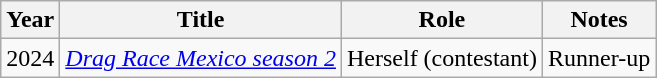<table class="wikitable plainrowheaders" style="text-align:left;">
<tr>
<th>Year</th>
<th>Title</th>
<th>Role</th>
<th>Notes</th>
</tr>
<tr>
<td>2024</td>
<td><em><a href='#'>Drag Race Mexico season 2</a></em></td>
<td>Herself (contestant)</td>
<td>Runner-up</td>
</tr>
</table>
